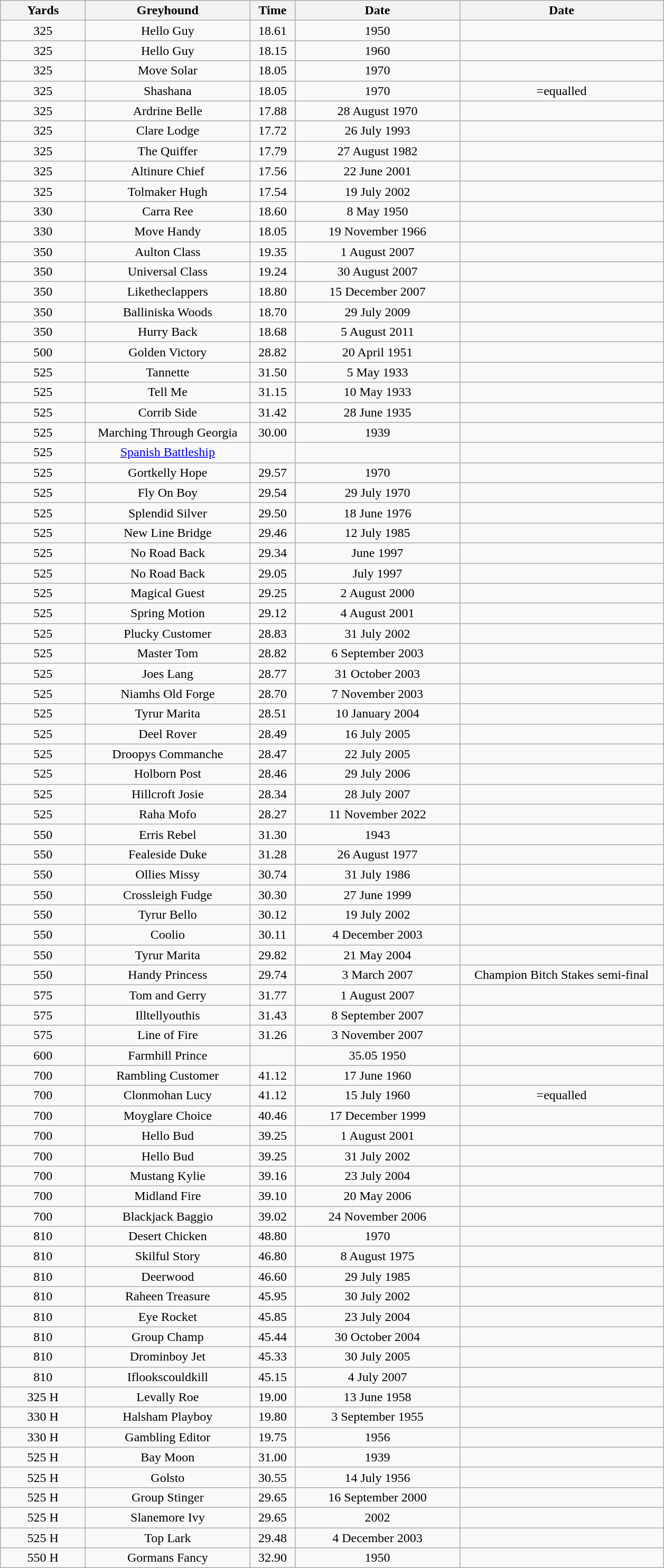<table class="wikitable style="font-size: 100%">
<tr>
<th width=100>Yards</th>
<th width=200>Greyhound</th>
<th width=50>Time</th>
<th width=200>Date</th>
<th width=250>Date</th>
</tr>
<tr align=center>
<td>325</td>
<td>Hello Guy</td>
<td>18.61</td>
<td>1950</td>
<td></td>
</tr>
<tr align=center>
<td>325</td>
<td>Hello Guy</td>
<td>18.15</td>
<td>1960</td>
<td></td>
</tr>
<tr align=center>
<td>325</td>
<td>Move Solar</td>
<td>18.05</td>
<td>1970</td>
<td></td>
</tr>
<tr align=center>
<td>325</td>
<td>Shashana</td>
<td>18.05</td>
<td>1970</td>
<td>=equalled</td>
</tr>
<tr align=center>
<td>325</td>
<td>Ardrine Belle</td>
<td>17.88</td>
<td>28 August 1970</td>
<td></td>
</tr>
<tr align=center>
<td>325</td>
<td>Clare Lodge</td>
<td>17.72</td>
<td>26 July 1993</td>
<td></td>
</tr>
<tr align=center>
<td>325</td>
<td>The Quiffer</td>
<td>17.79</td>
<td>27 August 1982</td>
<td></td>
</tr>
<tr align=center>
<td>325</td>
<td>Altinure Chief</td>
<td>17.56</td>
<td>22 June 2001</td>
<td></td>
</tr>
<tr align=center>
<td>325</td>
<td>Tolmaker Hugh</td>
<td>17.54</td>
<td>19 July 2002</td>
<td></td>
</tr>
<tr align=center>
<td>330</td>
<td>Carra Ree</td>
<td>18.60</td>
<td>8 May 1950</td>
<td></td>
</tr>
<tr align=center>
<td>330</td>
<td>Move Handy</td>
<td>18.05</td>
<td>19 November 1966</td>
<td></td>
</tr>
<tr align=center>
<td>350</td>
<td>Aulton Class</td>
<td>19.35</td>
<td>1 August 2007</td>
<td></td>
</tr>
<tr align=center>
<td>350</td>
<td>Universal Class</td>
<td>19.24</td>
<td>30 August 2007</td>
<td></td>
</tr>
<tr align=center>
<td>350</td>
<td>Liketheclappers</td>
<td>18.80</td>
<td>15 December 2007</td>
<td></td>
</tr>
<tr align=center>
<td>350</td>
<td>Balliniska Woods</td>
<td>18.70</td>
<td>29 July 2009</td>
<td></td>
</tr>
<tr align=center>
<td>350</td>
<td>Hurry Back</td>
<td>18.68</td>
<td>5 August 2011</td>
<td></td>
</tr>
<tr align=center>
<td>500</td>
<td>Golden Victory</td>
<td>28.82</td>
<td>20 April 1951</td>
<td></td>
</tr>
<tr align=center>
<td>525</td>
<td>Tannette</td>
<td>31.50</td>
<td>5 May 1933</td>
<td></td>
</tr>
<tr align=center>
<td>525</td>
<td>Tell Me</td>
<td>31.15</td>
<td>10 May 1933</td>
<td></td>
</tr>
<tr align=center>
<td>525</td>
<td>Corrib Side</td>
<td>31.42</td>
<td>28 June 1935</td>
<td></td>
</tr>
<tr align=center>
<td>525</td>
<td>Marching Through Georgia</td>
<td>30.00</td>
<td>1939</td>
<td></td>
</tr>
<tr align=center>
<td>525</td>
<td><a href='#'>Spanish Battleship</a></td>
<td></td>
<td></td>
<td></td>
</tr>
<tr align=center>
<td>525</td>
<td>Gortkelly Hope</td>
<td>29.57</td>
<td>1970</td>
<td></td>
</tr>
<tr align=center>
<td>525</td>
<td>Fly On Boy</td>
<td>29.54</td>
<td>29 July 1970</td>
<td></td>
</tr>
<tr align=center>
<td>525</td>
<td>Splendid Silver</td>
<td>29.50</td>
<td>18 June 1976</td>
<td></td>
</tr>
<tr align=center>
<td>525</td>
<td>New Line Bridge</td>
<td>29.46</td>
<td>12 July 1985</td>
<td></td>
</tr>
<tr align=center>
<td>525</td>
<td>No Road Back</td>
<td>29.34</td>
<td>June 1997</td>
<td></td>
</tr>
<tr align=center>
<td>525</td>
<td>No Road Back</td>
<td>29.05</td>
<td>July 1997</td>
<td></td>
</tr>
<tr align=center>
<td>525</td>
<td>Magical Guest</td>
<td>29.25</td>
<td>2 August 2000</td>
<td></td>
</tr>
<tr align=center>
<td>525</td>
<td>Spring Motion</td>
<td>29.12</td>
<td>4 August 2001</td>
<td></td>
</tr>
<tr align=center>
<td>525</td>
<td>Plucky Customer</td>
<td>28.83</td>
<td>31 July 2002</td>
<td></td>
</tr>
<tr align=center>
<td>525</td>
<td>Master Tom</td>
<td>28.82</td>
<td>6 September 2003</td>
<td></td>
</tr>
<tr align=center>
<td>525</td>
<td>Joes Lang</td>
<td>28.77</td>
<td>31 October 2003</td>
<td></td>
</tr>
<tr align=center>
<td>525</td>
<td>Niamhs Old Forge</td>
<td>28.70</td>
<td>7 November 2003</td>
<td></td>
</tr>
<tr align=center>
<td>525</td>
<td>Tyrur Marita</td>
<td>28.51</td>
<td>10 January 2004</td>
<td></td>
</tr>
<tr align=center>
<td>525</td>
<td>Deel Rover</td>
<td>28.49</td>
<td>16 July 2005</td>
<td></td>
</tr>
<tr align=center>
<td>525</td>
<td>Droopys Commanche</td>
<td>28.47</td>
<td>22 July 2005</td>
<td></td>
</tr>
<tr align=center>
<td>525</td>
<td>Holborn Post</td>
<td>28.46</td>
<td>29 July 2006</td>
<td></td>
</tr>
<tr align=center>
<td>525</td>
<td>Hillcroft Josie</td>
<td>28.34</td>
<td>28 July 2007</td>
<td></td>
</tr>
<tr align=center>
<td>525</td>
<td>Raha Mofo</td>
<td>28.27</td>
<td>11 November 2022</td>
<td></td>
</tr>
<tr align=center>
<td>550</td>
<td>Erris Rebel</td>
<td>31.30</td>
<td>1943</td>
<td></td>
</tr>
<tr align=center>
<td>550</td>
<td>Fealeside Duke</td>
<td>31.28</td>
<td>26 August 1977</td>
<td></td>
</tr>
<tr align=center>
<td>550</td>
<td>Ollies Missy</td>
<td>30.74</td>
<td>31 July 1986</td>
<td></td>
</tr>
<tr align=center>
<td>550</td>
<td>Crossleigh Fudge</td>
<td>30.30</td>
<td>27 June 1999</td>
<td></td>
</tr>
<tr align=center>
<td>550</td>
<td>Tyrur Bello</td>
<td>30.12</td>
<td>19 July 2002</td>
<td></td>
</tr>
<tr align=center>
<td>550</td>
<td>Coolio</td>
<td>30.11</td>
<td>4 December 2003</td>
<td></td>
</tr>
<tr align=center>
<td>550</td>
<td>Tyrur Marita</td>
<td>29.82</td>
<td>21 May 2004</td>
<td></td>
</tr>
<tr align=center>
<td>550</td>
<td>Handy Princess</td>
<td>29.74</td>
<td>3 March 2007</td>
<td>Champion Bitch Stakes semi-final</td>
</tr>
<tr align=center>
<td>575</td>
<td>Tom and Gerry</td>
<td>31.77</td>
<td>1 August 2007</td>
<td></td>
</tr>
<tr align=center>
<td>575</td>
<td>Illtellyouthis</td>
<td>31.43</td>
<td>8 September 2007</td>
<td></td>
</tr>
<tr align=center>
<td>575</td>
<td>Line of Fire</td>
<td>31.26</td>
<td>3 November 2007</td>
<td></td>
</tr>
<tr align=center>
<td>600</td>
<td>Farmhill Prince</td>
<td></td>
<td>35.05	1950</td>
<td></td>
</tr>
<tr align=center>
<td>700</td>
<td>Rambling Customer</td>
<td>41.12</td>
<td>17 June 1960</td>
<td></td>
</tr>
<tr align=center>
<td>700</td>
<td>Clonmohan Lucy</td>
<td>41.12</td>
<td>15 July 1960</td>
<td>=equalled</td>
</tr>
<tr align=center>
<td>700</td>
<td>Moyglare Choice</td>
<td>40.46</td>
<td>17 December 1999</td>
<td></td>
</tr>
<tr align=center>
<td>700</td>
<td>Hello Bud</td>
<td>39.25</td>
<td>1 August 2001</td>
<td></td>
</tr>
<tr align=center>
<td>700</td>
<td>Hello Bud</td>
<td>39.25</td>
<td>31 July 2002</td>
<td></td>
</tr>
<tr align=center>
<td>700</td>
<td>Mustang Kylie</td>
<td>39.16</td>
<td>23 July 2004</td>
<td></td>
</tr>
<tr align=center>
<td>700</td>
<td>Midland Fire</td>
<td>39.10</td>
<td>20 May 2006</td>
<td></td>
</tr>
<tr align=center>
<td>700</td>
<td>Blackjack Baggio</td>
<td>39.02</td>
<td>24 November 2006</td>
<td></td>
</tr>
<tr align=center>
<td>810</td>
<td>Desert Chicken</td>
<td>48.80</td>
<td>1970</td>
<td></td>
</tr>
<tr align=center>
<td>810</td>
<td>Skilful Story</td>
<td>46.80</td>
<td>8 August 1975</td>
<td></td>
</tr>
<tr align=center>
<td>810</td>
<td>Deerwood</td>
<td>46.60</td>
<td>29 July 1985</td>
<td></td>
</tr>
<tr align=center>
<td>810</td>
<td>Raheen Treasure</td>
<td>45.95</td>
<td>30 July 2002</td>
<td></td>
</tr>
<tr align=center>
<td>810</td>
<td>Eye Rocket</td>
<td>45.85</td>
<td>23 July 2004</td>
<td></td>
</tr>
<tr align=center>
<td>810</td>
<td>Group Champ</td>
<td>45.44</td>
<td>30 October 2004</td>
<td></td>
</tr>
<tr align=center>
<td>810</td>
<td>Drominboy Jet</td>
<td>45.33</td>
<td>30 July 2005</td>
<td></td>
</tr>
<tr align=center>
<td>810</td>
<td>Iflookscouldkill</td>
<td>45.15</td>
<td>4 July 2007</td>
<td></td>
</tr>
<tr align=center>
<td>325 H</td>
<td>Levally Roe</td>
<td>19.00</td>
<td>13 June 1958</td>
<td></td>
</tr>
<tr align=center>
<td>330 H</td>
<td>Halsham Playboy</td>
<td>19.80</td>
<td>3 September 1955</td>
<td></td>
</tr>
<tr align=center>
<td>330 H</td>
<td>Gambling Editor</td>
<td>19.75</td>
<td>1956</td>
<td></td>
</tr>
<tr align=center>
<td>525 H</td>
<td>Bay Moon</td>
<td>31.00</td>
<td>1939</td>
<td></td>
</tr>
<tr align=center>
<td>525 H</td>
<td>Golsto</td>
<td>30.55</td>
<td>14 July 1956</td>
<td></td>
</tr>
<tr align=center>
<td>525 H</td>
<td>Group Stinger</td>
<td>29.65</td>
<td>16 September 2000</td>
<td></td>
</tr>
<tr align=center>
<td>525 H</td>
<td>Slanemore Ivy</td>
<td>29.65</td>
<td>2002</td>
<td></td>
</tr>
<tr align=center>
<td>525 H</td>
<td>Top Lark</td>
<td>29.48</td>
<td>4 December 2003</td>
<td></td>
</tr>
<tr align=center>
<td>550 H</td>
<td>Gormans Fancy</td>
<td>32.90</td>
<td>1950</td>
<td></td>
</tr>
</table>
